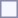<table style="border:1px solid #8888aa; background-color:#f7f8ff; padding:5px; font-size:95%; margin: 0px 12px 12px 0px;">
</table>
